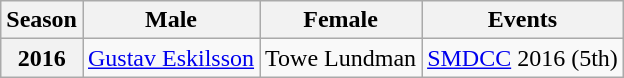<table class="wikitable">
<tr>
<th scope="col">Season</th>
<th scope="col">Male</th>
<th scope="col">Female</th>
<th scope="col">Events</th>
</tr>
<tr>
<th scope="row">2016</th>
<td><a href='#'>Gustav Eskilsson</a></td>
<td>Towe Lundman</td>
<td><a href='#'>SMDCC</a> 2016 (5th)</td>
</tr>
</table>
